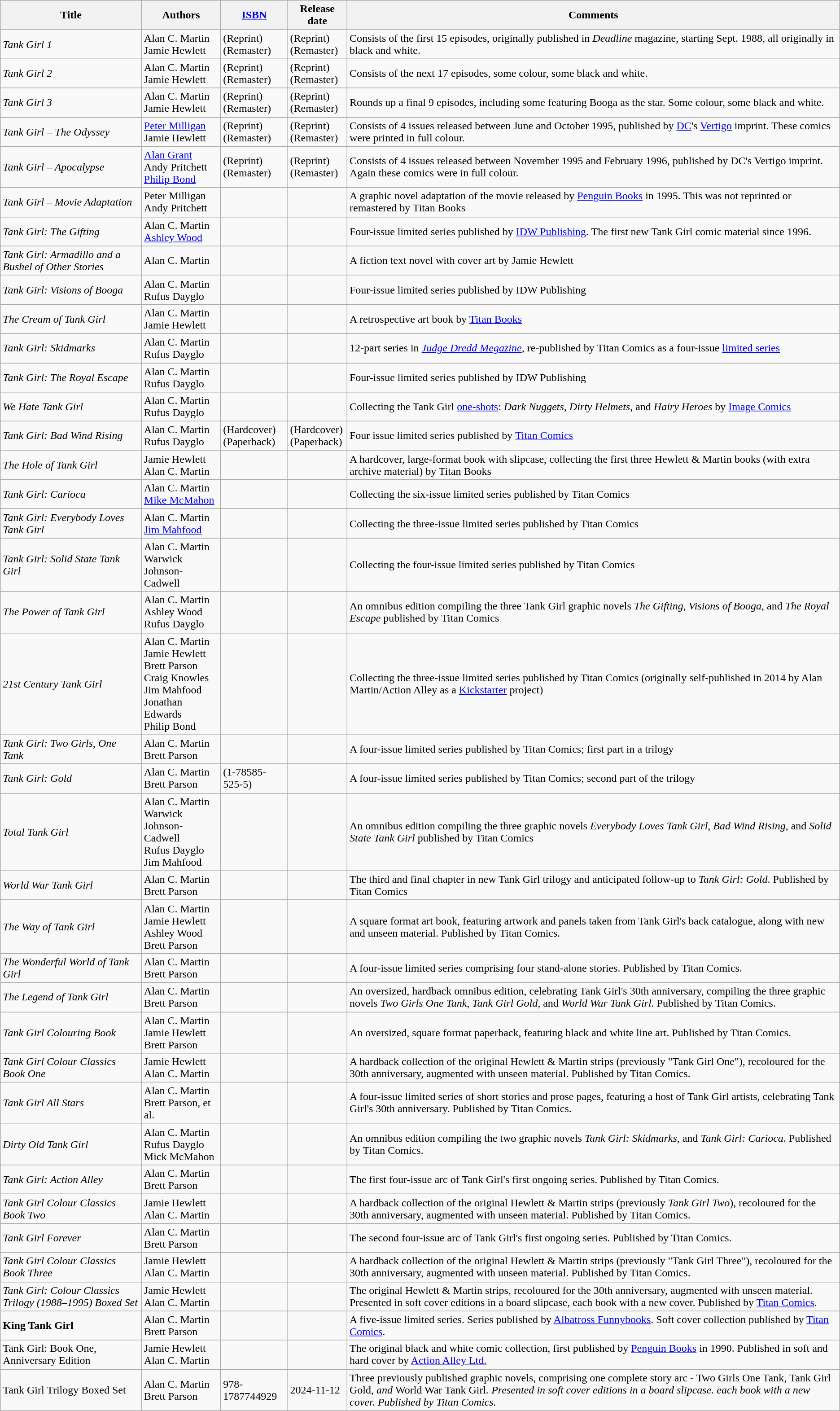<table class="wikitable">
<tr>
<th>Title</th>
<th>Authors</th>
<th><a href='#'>ISBN</a></th>
<th>Release date</th>
<th>Comments</th>
</tr>
<tr>
<td><em>Tank Girl 1</em></td>
<td>Alan C. Martin<br> Jamie Hewlett</td>
<td> (Reprint)<br>  (Remaster)</td>
<td> (Reprint)<br>  (Remaster)</td>
<td>Consists of the first 15 episodes, originally published in <em>Deadline</em> magazine, starting Sept. 1988, all originally in black and white.</td>
</tr>
<tr>
<td><em>Tank Girl 2</em></td>
<td>Alan C. Martin<br> Jamie Hewlett</td>
<td> (Reprint)<br>  (Remaster)</td>
<td> (Reprint)<br>  (Remaster)</td>
<td>Consists of the next 17 episodes, some colour, some black and white.</td>
</tr>
<tr>
<td><em>Tank Girl 3</em></td>
<td>Alan C. Martin<br> Jamie Hewlett</td>
<td> (Reprint)<br>  (Remaster)</td>
<td> (Reprint)<br>  (Remaster)</td>
<td>Rounds up a final 9 episodes, including some featuring Booga as the star. Some colour, some black and white.</td>
</tr>
<tr>
<td><em>Tank Girl – The Odyssey</em></td>
<td><a href='#'>Peter Milligan</a><br> Jamie Hewlett</td>
<td> (Reprint)<br>  (Remaster)</td>
<td> (Reprint)<br>  (Remaster)</td>
<td>Consists of 4 issues released between June and October 1995, published by <a href='#'>DC</a>'s <a href='#'>Vertigo</a> imprint. These comics were printed in full colour.</td>
</tr>
<tr>
<td><em>Tank Girl – Apocalypse</em></td>
<td><a href='#'>Alan Grant</a><br> Andy Pritchett<br> <a href='#'>Philip Bond</a></td>
<td> (Reprint)<br>  (Remaster)</td>
<td> (Reprint)<br>  (Remaster)</td>
<td>Consists of 4 issues released between November 1995 and February 1996, published by DC's Vertigo imprint. Again these comics were in full colour.</td>
</tr>
<tr>
<td><em>Tank Girl – Movie Adaptation</em></td>
<td>Peter Milligan<br> Andy Pritchett</td>
<td></td>
<td></td>
<td>A graphic novel adaptation of the movie released by <a href='#'>Penguin Books</a> in 1995. This was not reprinted or remastered by Titan Books</td>
</tr>
<tr>
<td><em>Tank Girl: The Gifting</em></td>
<td>Alan C. Martin<br> <a href='#'>Ashley Wood</a></td>
<td></td>
<td></td>
<td>Four-issue limited series published by <a href='#'>IDW Publishing</a>. The first new Tank Girl comic material since 1996.</td>
</tr>
<tr>
<td><em>Tank Girl: Armadillo and a Bushel of Other Stories</em></td>
<td>Alan C. Martin</td>
<td></td>
<td></td>
<td>A fiction text novel with cover art by Jamie Hewlett</td>
</tr>
<tr>
<td><em>Tank Girl: Visions of Booga</em></td>
<td>Alan C. Martin<br> Rufus Dayglo</td>
<td></td>
<td></td>
<td>Four-issue limited series published by IDW Publishing</td>
</tr>
<tr>
<td><em>The Cream of Tank Girl</em></td>
<td>Alan C. Martin<br> Jamie Hewlett</td>
<td></td>
<td></td>
<td>A retrospective art book by <a href='#'>Titan Books</a></td>
</tr>
<tr>
<td><em>Tank Girl: Skidmarks</em></td>
<td>Alan C. Martin<br> Rufus Dayglo</td>
<td></td>
<td></td>
<td>12-part series in <em><a href='#'>Judge Dredd Megazine</a></em>, re-published by Titan Comics as a four-issue <a href='#'>limited series</a></td>
</tr>
<tr>
<td><em>Tank Girl: The Royal Escape</em></td>
<td>Alan C. Martin<br> Rufus Dayglo</td>
<td></td>
<td></td>
<td>Four-issue limited series published by IDW Publishing</td>
</tr>
<tr>
<td><em>We Hate Tank Girl</em></td>
<td>Alan C. Martin<br> Rufus Dayglo</td>
<td></td>
<td></td>
<td>Collecting the Tank Girl <a href='#'>one-shots</a>: <em>Dark Nuggets</em>, <em>Dirty Helmets</em>, and <em>Hairy Heroes</em> by <a href='#'>Image Comics</a></td>
</tr>
<tr>
<td><em>Tank Girl: Bad Wind Rising</em></td>
<td>Alan C. Martin<br> Rufus Dayglo</td>
<td> (Hardcover)<br>  (Paperback)</td>
<td> (Hardcover)<br>  (Paperback)</td>
<td>Four issue limited series published by <a href='#'>Titan Comics</a></td>
</tr>
<tr>
<td><em>The Hole of Tank Girl</em></td>
<td>Jamie Hewlett<br> Alan C. Martin</td>
<td></td>
<td></td>
<td>A hardcover, large-format book with slipcase, collecting the first three Hewlett & Martin books (with extra archive material) by Titan Books</td>
</tr>
<tr>
<td><em>Tank Girl: Carioca</em></td>
<td>Alan C. Martin<br> <a href='#'>Mike McMahon</a></td>
<td></td>
<td></td>
<td>Collecting the six-issue limited series published by Titan Comics</td>
</tr>
<tr>
<td><em>Tank Girl: Everybody Loves Tank Girl</em></td>
<td>Alan C. Martin<br> <a href='#'>Jim Mahfood</a></td>
<td></td>
<td></td>
<td>Collecting the three-issue limited series published by Titan Comics</td>
</tr>
<tr>
<td><em>Tank Girl: Solid State Tank Girl</em></td>
<td>Alan C. Martin<br> Warwick Johnson-Cadwell</td>
<td></td>
<td></td>
<td>Collecting the four-issue limited series published by Titan Comics</td>
</tr>
<tr>
<td><em>The Power of Tank Girl</em></td>
<td>Alan C. Martin<br> Ashley Wood<br> Rufus Dayglo</td>
<td></td>
<td></td>
<td>An omnibus edition compiling the three Tank Girl graphic novels <em>The Gifting</em>, <em>Visions of Booga</em>, and <em>The Royal Escape</em> published by Titan Comics</td>
</tr>
<tr>
<td><em>21st Century Tank Girl</em></td>
<td>Alan C. Martin<br> Jamie Hewlett<br> Brett Parson<br> Craig Knowles<br> Jim Mahfood<br> Jonathan Edwards<br> Philip Bond<br> </td>
<td></td>
<td></td>
<td>Collecting the three-issue limited series published by Titan Comics (originally self-published in 2014 by Alan Martin/Action Alley as a <a href='#'>Kickstarter</a> project)</td>
</tr>
<tr>
<td><em>Tank Girl: Two Girls, One Tank</em></td>
<td>Alan C. Martin<br> Brett Parson</td>
<td></td>
<td></td>
<td>A four-issue limited series published by Titan Comics; first part in a trilogy</td>
</tr>
<tr>
<td><em>Tank Girl: Gold</em></td>
<td>Alan C. Martin<br> Brett Parson</td>
<td> (1-78585-525-5)</td>
<td></td>
<td>A four-issue limited series published by Titan Comics; second part of the trilogy</td>
</tr>
<tr>
<td><em>Total Tank Girl</em></td>
<td>Alan C. Martin<br> Warwick Johnson-Cadwell<br> Rufus Dayglo<br> Jim Mahfood</td>
<td></td>
<td></td>
<td>An omnibus edition compiling the three graphic novels <em>Everybody Loves Tank Girl</em>, <em>Bad Wind Rising</em>, and <em>Solid State Tank Girl</em> published by Titan Comics</td>
</tr>
<tr>
<td><em>World War Tank Girl</em></td>
<td>Alan C. Martin<br> Brett Parson</td>
<td></td>
<td></td>
<td>The third and final chapter in new Tank Girl trilogy and anticipated follow-up to <em>Tank Girl: Gold</em>. Published by Titan Comics</td>
</tr>
<tr>
<td><em>The Way of Tank Girl</em></td>
<td>Alan C. Martin<br> Jamie Hewlett<br> Ashley Wood<br> Brett Parson</td>
<td></td>
<td></td>
<td>A square format art book, featuring artwork and panels taken from Tank Girl's back catalogue, along with new and unseen material. Published by Titan Comics.</td>
</tr>
<tr>
<td><em>The Wonderful World of Tank Girl</em></td>
<td>Alan C. Martin<br> Brett Parson</td>
<td></td>
<td></td>
<td>A four-issue limited series comprising four stand-alone stories. Published by Titan Comics.</td>
</tr>
<tr>
<td><em>The Legend of Tank Girl</em></td>
<td>Alan C. Martin<br> Brett Parson</td>
<td></td>
<td></td>
<td>An oversized, hardback omnibus edition, celebrating Tank Girl's 30th anniversary, compiling the three graphic novels <em>Two Girls One Tank</em>, <em>Tank Girl Gold</em>, and <em>World War Tank Girl</em>. Published by Titan Comics.</td>
</tr>
<tr>
<td><em>Tank Girl Colouring Book</em></td>
<td>Alan C. Martin<br> Jamie Hewlett<br> Brett Parson</td>
<td></td>
<td></td>
<td>An oversized, square format paperback, featuring black and white line art. Published by Titan Comics.</td>
</tr>
<tr>
<td><em>Tank Girl Colour Classics Book One</em></td>
<td>Jamie Hewlett<br> Alan C. Martin</td>
<td></td>
<td></td>
<td>A hardback collection of the original Hewlett & Martin strips (previously "Tank Girl One"), recoloured for the 30th anniversary, augmented with unseen material. Published by Titan Comics.</td>
</tr>
<tr>
<td><em>Tank Girl All Stars</em></td>
<td>Alan C. Martin<br> Brett Parson, et al.</td>
<td></td>
<td></td>
<td>A four-issue limited series of short stories and prose pages, featuring a host of Tank Girl artists, celebrating Tank Girl's 30th anniversary. Published by Titan Comics.</td>
</tr>
<tr>
<td><em>Dirty Old Tank Girl</em></td>
<td>Alan C. Martin<br> Rufus Dayglo<br> Mick McMahon</td>
<td></td>
<td></td>
<td>An omnibus edition compiling the two graphic novels <em>Tank Girl: Skidmarks</em>, and <em>Tank Girl: Carioca</em>. Published by Titan Comics.</td>
</tr>
<tr>
<td><em>Tank Girl: Action Alley</em></td>
<td>Alan C. Martin<br> Brett Parson</td>
<td></td>
<td></td>
<td>The first four-issue arc of Tank Girl's first ongoing series. Published by Titan Comics.</td>
</tr>
<tr>
<td><em>Tank Girl Colour Classics Book Two</em></td>
<td>Jamie Hewlett<br> Alan C. Martin</td>
<td></td>
<td></td>
<td>A hardback collection of the original Hewlett & Martin strips (previously <em>Tank Girl Two</em>), recoloured for the 30th anniversary, augmented with unseen material. Published by Titan Comics.</td>
</tr>
<tr>
<td><em>Tank Girl Forever</em></td>
<td>Alan C. Martin<br> Brett Parson</td>
<td></td>
<td></td>
<td>The second four-issue arc of Tank Girl's first ongoing series. Published by Titan Comics.</td>
</tr>
<tr>
<td><em>Tank Girl Colour Classics Book Three</em></td>
<td>Jamie Hewlett<br> Alan C. Martin</td>
<td></td>
<td></td>
<td>A hardback collection of the original Hewlett & Martin strips (previously "Tank Girl Three"), recoloured for the 30th anniversary, augmented with unseen material. Published by Titan Comics.</td>
</tr>
<tr>
<td><em>Tank Girl: Colour Classics Trilogy (1988–1995) Boxed Set</em></td>
<td>Jamie Hewlett<br> Alan C. Martin</td>
<td></td>
<td></td>
<td>The original Hewlett & Martin strips, recoloured for the 30th anniversary, augmented with unseen material. Presented in soft cover editions in a board slipcase, each book with a new cover. Published by <a href='#'>Titan Comics</a>.</td>
</tr>
<tr>
<td><strong>King Tank Girl<em></td>
<td>Alan C. Martin<br> Brett Parson</td>
<td></td>
<td></td>
<td>A five-issue limited series. Series published by <a href='#'>Albatross Funnybooks</a>. Soft cover collection published by <a href='#'>Titan Comics</a>.</td>
</tr>
<tr>
<td></em>Tank Girl: Book One, Anniversary Edition<em></td>
<td>Jamie Hewlett<br> Alan C. Martin</td>
<td></td>
<td></td>
<td>The original black and white comic collection, first published by <a href='#'>Penguin Books</a> in 1990. Published in soft and hard cover by <a href='#'>Action Alley Ltd.</a></td>
</tr>
<tr>
<td></em>Tank Girl Trilogy Boxed Set<em></td>
<td>Alan C. Martin<br>Brett Parson</td>
<td>978-1787744929</td>
<td>2024-11-12</td>
<td>Three previously published graphic novels, comprising one complete story arc - </em>Two Girls One Tank<em>, </em>Tank Girl Gold<em>, and </em>World War Tank Girl<em>. Presented in soft cover editions in a board slipcase. each book with a new cover. Published by Titan Comics.</td>
</tr>
</table>
